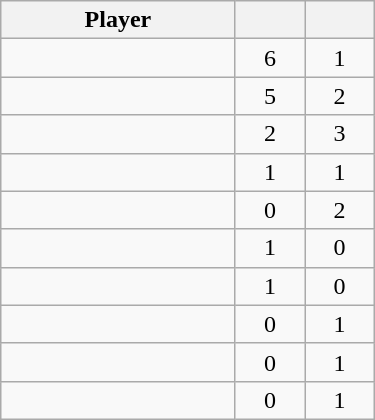<table class="wikitable sortable" style="text-align:center; width:250px;">
<tr>
<th>Player</th>
<th></th>
<th></th>
</tr>
<tr>
<td style="text-align:left;"></td>
<td>6</td>
<td>1</td>
</tr>
<tr>
<td style="text-align:left;"></td>
<td>5</td>
<td>2</td>
</tr>
<tr>
<td style="text-align:left;"></td>
<td>2</td>
<td>3</td>
</tr>
<tr>
<td style="text-align:left;"></td>
<td>1</td>
<td>1</td>
</tr>
<tr>
<td style="text-align:left;"></td>
<td>0</td>
<td>2</td>
</tr>
<tr>
<td style="text-align:left;"></td>
<td>1</td>
<td>0</td>
</tr>
<tr>
<td style="text-align:left;"></td>
<td>1</td>
<td>0</td>
</tr>
<tr>
<td style="text-align:left;"></td>
<td>0</td>
<td>1</td>
</tr>
<tr>
<td style="text-align:left;"></td>
<td>0</td>
<td>1</td>
</tr>
<tr>
<td style="text-align:left;"></td>
<td>0</td>
<td>1</td>
</tr>
</table>
